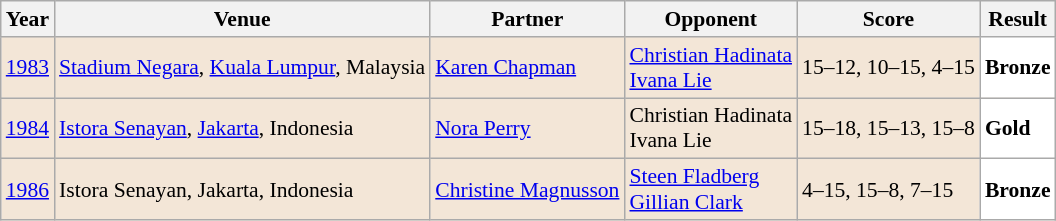<table class="sortable wikitable" style="font-size: 90%;">
<tr>
<th>Year</th>
<th>Venue</th>
<th>Partner</th>
<th>Opponent</th>
<th>Score</th>
<th>Result</th>
</tr>
<tr style="background:#F3E6D7">
<td align="center"><a href='#'>1983</a></td>
<td align="left"><a href='#'>Stadium Negara</a>, <a href='#'>Kuala Lumpur</a>, Malaysia</td>
<td align="left"> <a href='#'>Karen Chapman</a></td>
<td> <a href='#'>Christian Hadinata</a><br> <a href='#'>Ivana Lie</a></td>
<td align="left">15–12, 10–15, 4–15</td>
<td style="text-align:left; background:white"> <strong>Bronze</strong></td>
</tr>
<tr style="background:#F3E6D7">
<td align="center"><a href='#'>1984</a></td>
<td align="left"><a href='#'>Istora Senayan</a>, <a href='#'>Jakarta</a>, Indonesia</td>
<td align="left"> <a href='#'>Nora Perry</a></td>
<td> Christian Hadinata<br> Ivana Lie</td>
<td align="left">15–18, 15–13, 15–8</td>
<td style="text-align:left; background:white"> <strong>Gold</strong></td>
</tr>
<tr style="background:#F3E6D7">
<td align="center"><a href='#'>1986</a></td>
<td align="left">Istora Senayan, Jakarta, Indonesia</td>
<td align="left"> <a href='#'>Christine Magnusson</a></td>
<td> <a href='#'>Steen Fladberg</a> <br> <a href='#'>Gillian Clark</a></td>
<td align="left">4–15, 15–8, 7–15</td>
<td style="text-align:left; background:white"> <strong>Bronze</strong></td>
</tr>
</table>
